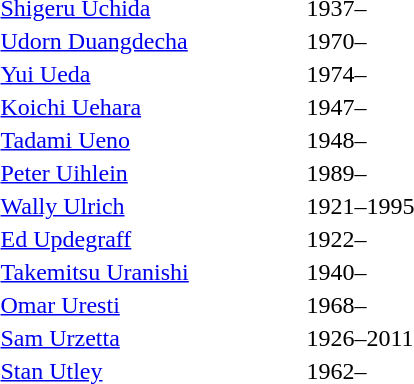<table>
<tr>
<td style="width:200px"> <a href='#'>Shigeru Uchida</a></td>
<td>1937–</td>
</tr>
<tr>
<td> <a href='#'>Udorn Duangdecha</a></td>
<td>1970–</td>
</tr>
<tr>
<td> <a href='#'>Yui Ueda</a></td>
<td>1974–</td>
</tr>
<tr>
<td> <a href='#'>Koichi Uehara</a></td>
<td>1947–</td>
</tr>
<tr>
<td> <a href='#'>Tadami Ueno</a></td>
<td>1948–</td>
</tr>
<tr>
<td> <a href='#'>Peter Uihlein</a></td>
<td>1989–</td>
</tr>
<tr>
<td> <a href='#'>Wally Ulrich</a></td>
<td>1921–1995</td>
</tr>
<tr>
<td> <a href='#'>Ed Updegraff</a></td>
<td>1922–</td>
</tr>
<tr>
<td> <a href='#'>Takemitsu Uranishi</a></td>
<td>1940–</td>
</tr>
<tr>
<td> <a href='#'>Omar Uresti</a></td>
<td>1968–</td>
</tr>
<tr>
<td> <a href='#'>Sam Urzetta</a></td>
<td>1926–2011</td>
</tr>
<tr>
<td> <a href='#'>Stan Utley</a></td>
<td>1962–</td>
</tr>
</table>
